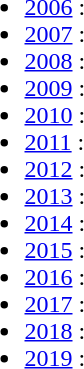<table width=100%>
<tr>
<td valign=top width=33% align=left><br><ul><li><a href='#'>2006</a> :  </li><li><a href='#'>2007</a> :  </li><li><a href='#'>2008</a> :  </li><li><a href='#'>2009</a> :  </li><li><a href='#'>2010</a> :  </li><li><a href='#'>2011</a> :  </li><li><a href='#'>2012</a> :  </li><li><a href='#'>2013</a> :  </li><li><a href='#'>2014</a> :  </li><li><a href='#'>2015</a> :  </li><li><a href='#'>2016</a> :  </li><li><a href='#'>2017</a> :  </li><li><a href='#'>2018</a> :  </li><li><a href='#'>2019</a> :  </li></ul></td>
</tr>
</table>
